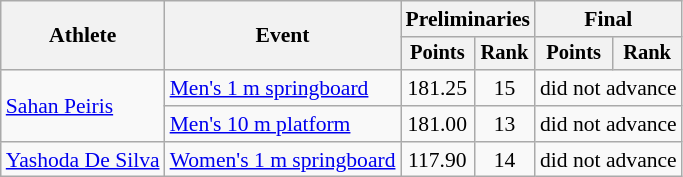<table class="wikitable" style="font-size:90%;">
<tr>
<th rowspan=2>Athlete</th>
<th rowspan=2>Event</th>
<th colspan=2>Preliminaries</th>
<th colspan=2>Final</th>
</tr>
<tr style="font-size:95%">
<th>Points</th>
<th>Rank</th>
<th>Points</th>
<th>Rank</th>
</tr>
<tr align=center>
<td align=left rowspan=2><a href='#'>Sahan Peiris</a></td>
<td align=left><a href='#'>Men's 1 m springboard</a></td>
<td>181.25</td>
<td>15</td>
<td colspan=2>did not advance</td>
</tr>
<tr align=center>
<td align=left><a href='#'>Men's 10 m platform</a></td>
<td>181.00</td>
<td>13</td>
<td colspan=2>did not advance</td>
</tr>
<tr align=center>
<td align=left><a href='#'>Yashoda De Silva</a></td>
<td align=left><a href='#'>Women's 1 m springboard</a></td>
<td>117.90</td>
<td>14</td>
<td colspan=2>did not advance</td>
</tr>
</table>
